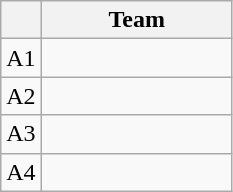<table class="wikitable" style="display:inline-table;">
<tr>
<th></th>
<th width=120>Team</th>
</tr>
<tr>
<td align=center>A1</td>
<td></td>
</tr>
<tr>
<td align=center>A2</td>
<td></td>
</tr>
<tr>
<td align=center>A3</td>
<td></td>
</tr>
<tr>
<td align=center>A4</td>
<td></td>
</tr>
</table>
